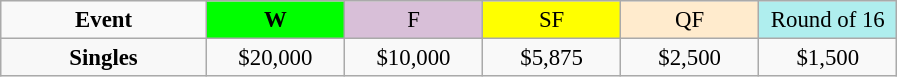<table class=wikitable style=font-size:95%;text-align:center>
<tr>
<td style="width:130px"><strong>Event</strong></td>
<td style="width:85px; background:lime"><strong>W</strong></td>
<td style="width:85px; background:thistle">F</td>
<td style="width:85px; background:#ffff00">SF</td>
<td style="width:85px; background:#ffebcd">QF</td>
<td style="width:85px; background:#afeeee">Round of 16</td>
</tr>
<tr>
<th style=background:#f8f8f8>Singles </th>
<td>$20,000</td>
<td>$10,000</td>
<td>$5,875</td>
<td>$2,500</td>
<td>$1,500</td>
</tr>
</table>
